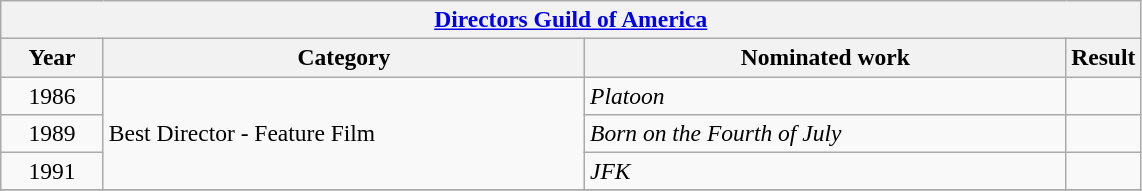<table class="wikitable plainrowheaders" Style=font-size:98%>
<tr>
<th colspan=4><a href='#'>Directors Guild of America</a></th>
</tr>
<tr>
<th scope="col" style="width:9%;">Year</th>
<th scope="col" style="width:20em;">Category</th>
<th scope="col" style="width:20em;">Nominated work</th>
<th scope="col" style="width:2em;">Result</th>
</tr>
<tr>
<td style="text-align:center;">1986</td>
<td rowspan=3>Best Director - Feature Film</td>
<td><em>Platoon</em></td>
<td></td>
</tr>
<tr>
<td style="text-align:center;">1989</td>
<td><em>Born on the Fourth of July</em></td>
<td></td>
</tr>
<tr>
<td style="text-align:center;">1991</td>
<td><em>JFK</em></td>
<td></td>
</tr>
<tr>
</tr>
</table>
